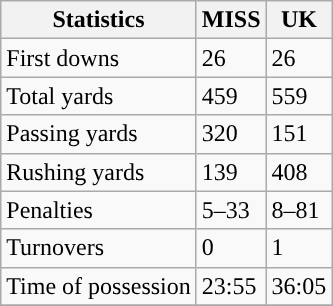<table class="wikitable" style="float: left;">
<tr>
<th>Statistics</th>
<th>MISS</th>
<th>UK</th>
</tr>
<tr>
<td>First downs</td>
<td>26</td>
<td>26</td>
</tr>
<tr>
<td>Total yards</td>
<td>459</td>
<td>559</td>
</tr>
<tr>
<td>Passing yards</td>
<td>320</td>
<td>151</td>
</tr>
<tr>
<td>Rushing yards</td>
<td>139</td>
<td>408</td>
</tr>
<tr>
<td>Penalties</td>
<td>5–33</td>
<td>8–81</td>
</tr>
<tr>
<td>Turnovers</td>
<td>0</td>
<td>1</td>
</tr>
<tr>
<td>Time of possession</td>
<td>23:55</td>
<td>36:05</td>
</tr>
<tr>
</tr>
</table>
